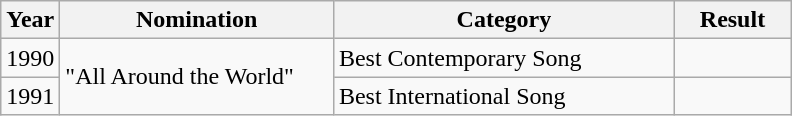<table class="wikitable">
<tr>
<th width="30">Year</th>
<th width="175">Nomination</th>
<th width="220">Category</th>
<th width="70">Result</th>
</tr>
<tr>
<td>1990</td>
<td rowspan="2">"All Around the World"</td>
<td>Best Contemporary Song</td>
<td></td>
</tr>
<tr>
<td>1991</td>
<td>Best International Song</td>
<td></td>
</tr>
</table>
